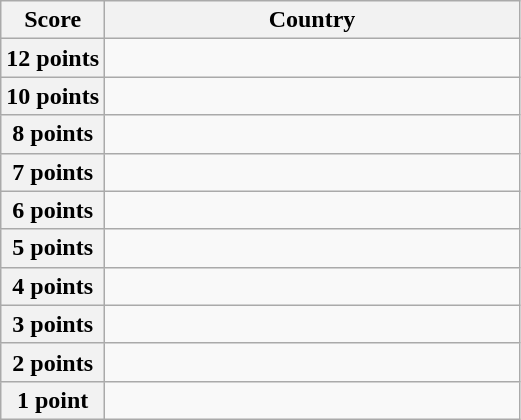<table class="wikitable">
<tr>
<th scope="col" width="20%">Score</th>
<th scope="col">Country</th>
</tr>
<tr>
<th scope="row">12 points</th>
<td></td>
</tr>
<tr>
<th scope="row">10 points</th>
<td></td>
</tr>
<tr>
<th scope="row">8 points</th>
<td></td>
</tr>
<tr>
<th scope="row">7 points</th>
<td></td>
</tr>
<tr>
<th scope="row">6 points</th>
<td></td>
</tr>
<tr>
<th scope="row">5 points</th>
<td></td>
</tr>
<tr>
<th scope="row">4 points</th>
<td></td>
</tr>
<tr>
<th scope="row">3 points</th>
<td></td>
</tr>
<tr>
<th scope="row">2 points</th>
<td></td>
</tr>
<tr>
<th scope="row">1 point</th>
<td></td>
</tr>
</table>
